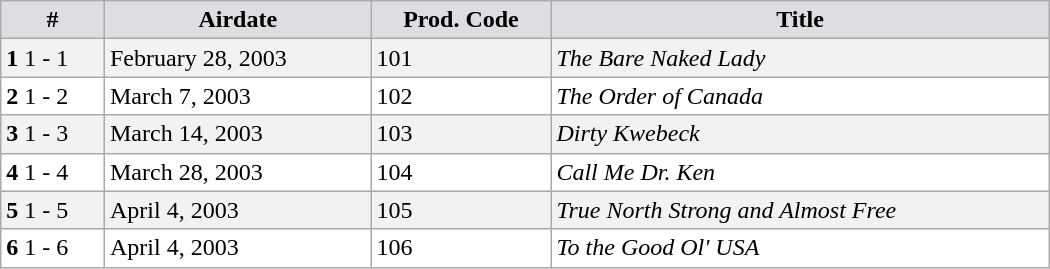<table class="wikitable" width=700px>
<tr>
<th style="background-color: #DEDDE2">#</th>
<th style="background-color: #DEDDE2">Airdate</th>
<th style="background-color: #DEDDE2">Prod. Code</th>
<th style="background-color: #DEDDE2">Title</th>
</tr>
<tr style="background-color: #F2F2F2;" |>
<td><strong>1</strong> 1 - 1</td>
<td>February 28, 2003</td>
<td>101</td>
<td><em>The Bare Naked Lady</em></td>
</tr>
<tr style="background-color: #FFFFFF;" |>
<td><strong>2</strong> 1 - 2</td>
<td>March 7, 2003</td>
<td>102</td>
<td><em>The Order of Canada</em></td>
</tr>
<tr style="background-color: #F2F2F2;" |>
<td><strong>3</strong> 1 - 3</td>
<td>March 14, 2003</td>
<td>103</td>
<td><em>Dirty Kwebeck</em></td>
</tr>
<tr style="background-color: #FFFFFF;" |>
<td><strong>4</strong> 1 - 4</td>
<td>March 28, 2003</td>
<td>104</td>
<td><em>Call Me Dr. Ken</em></td>
</tr>
<tr style="background-color: #F2F2F2;" |>
<td><strong>5</strong> 1 - 5</td>
<td>April 4, 2003</td>
<td>105</td>
<td><em>True North Strong and Almost Free</em></td>
</tr>
<tr style="background-color: #FFFFFF;" |>
<td><strong>6</strong> 1 - 6</td>
<td>April 4, 2003</td>
<td>106</td>
<td><em>To the Good Ol' USA</em></td>
</tr>
</table>
